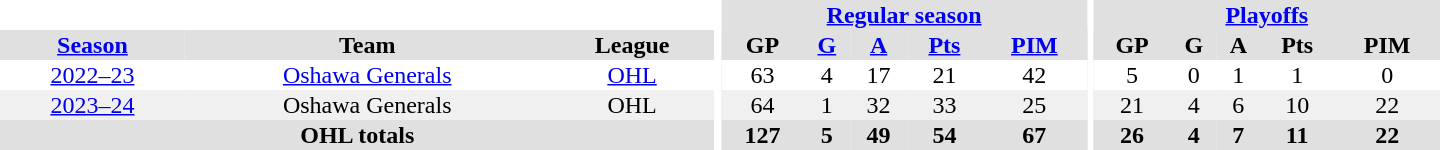<table border="0" cellpadding="1" cellspacing="0" style="text-align:center; width:60em">
<tr bgcolor="#e0e0e0">
<th colspan="3" bgcolor="#ffffff"></th>
<th rowspan="100" bgcolor="#ffffff"></th>
<th colspan="5"><a href='#'>Regular season</a></th>
<th rowspan="100" bgcolor="#ffffff"></th>
<th colspan="5"><a href='#'>Playoffs</a></th>
</tr>
<tr bgcolor="#e0e0e0">
<th><a href='#'>Season</a></th>
<th>Team</th>
<th>League</th>
<th>GP</th>
<th><a href='#'>G</a></th>
<th><a href='#'>A</a></th>
<th><a href='#'>Pts</a></th>
<th><a href='#'>PIM</a></th>
<th>GP</th>
<th>G</th>
<th>A</th>
<th>Pts</th>
<th>PIM</th>
</tr>
<tr>
<td><a href='#'>2022–23</a></td>
<td><a href='#'>Oshawa Generals</a></td>
<td><a href='#'>OHL</a></td>
<td>63</td>
<td>4</td>
<td>17</td>
<td>21</td>
<td>42</td>
<td>5</td>
<td>0</td>
<td>1</td>
<td>1</td>
<td>0</td>
</tr>
<tr bgcolor="#f0f0f0">
<td><a href='#'>2023–24</a></td>
<td>Oshawa Generals</td>
<td>OHL</td>
<td>64</td>
<td>1</td>
<td>32</td>
<td>33</td>
<td>25</td>
<td>21</td>
<td>4</td>
<td>6</td>
<td>10</td>
<td>22</td>
</tr>
<tr bgcolor="#e0e0e0">
<th colspan="3">OHL totals</th>
<th>127</th>
<th>5</th>
<th>49</th>
<th>54</th>
<th>67</th>
<th>26</th>
<th>4</th>
<th>7</th>
<th>11</th>
<th>22</th>
</tr>
</table>
